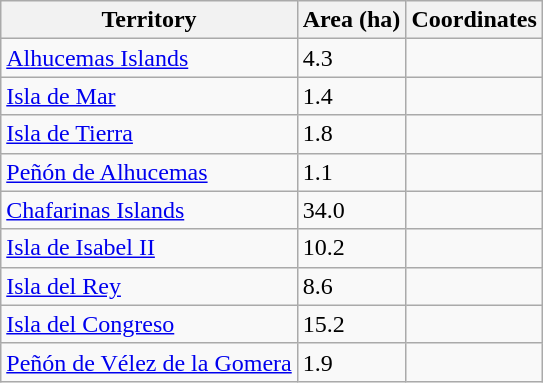<table class="wikitable sortable col2center">
<tr>
<th>Territory</th>
<th>Area (ha)</th>
<th>Coordinates</th>
</tr>
<tr>
<td><a href='#'>Alhucemas Islands</a></td>
<td>4.3</td>
<td></td>
</tr>
<tr>
<td><a href='#'>Isla de Mar</a></td>
<td>1.4</td>
<td></td>
</tr>
<tr>
<td><a href='#'>Isla de Tierra</a></td>
<td>1.8</td>
<td></td>
</tr>
<tr>
<td><a href='#'>Peñón de Alhucemas</a></td>
<td>1.1</td>
<td></td>
</tr>
<tr>
<td><a href='#'>Chafarinas Islands</a></td>
<td>34.0</td>
<td></td>
</tr>
<tr>
<td><a href='#'>Isla de Isabel II</a></td>
<td>10.2</td>
<td></td>
</tr>
<tr>
<td><a href='#'>Isla del Rey</a></td>
<td>8.6</td>
<td></td>
</tr>
<tr>
<td><a href='#'>Isla del Congreso</a></td>
<td>15.2</td>
<td></td>
</tr>
<tr>
<td><a href='#'>Peñón de Vélez de la Gomera</a></td>
<td>1.9</td>
<td></td>
</tr>
</table>
